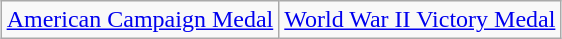<table class="wikitable" style="margin:1em auto; text-align:center;">
<tr>
<td><a href='#'>American Campaign Medal</a></td>
<td><a href='#'>World War II Victory Medal</a></td>
</tr>
</table>
